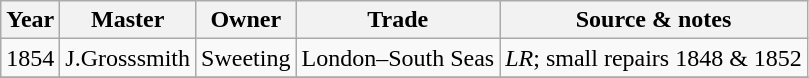<table class=" wikitable">
<tr>
<th>Year</th>
<th>Master</th>
<th>Owner</th>
<th>Trade</th>
<th>Source & notes</th>
</tr>
<tr>
<td>1854</td>
<td>J.Grosssmith</td>
<td>Sweeting</td>
<td>London–South Seas</td>
<td><em>LR</em>; small repairs 1848 & 1852</td>
</tr>
<tr>
</tr>
</table>
